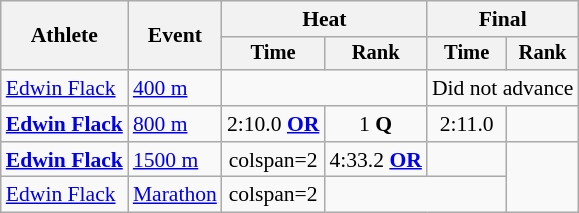<table class=wikitable style=font-size:90%;text-align:center>
<tr>
<th rowspan=2>Athlete</th>
<th rowspan=2>Event</th>
<th colspan=2>Heat</th>
<th colspan=2>Final</th>
</tr>
<tr style=font-size:95%>
<th>Time</th>
<th>Rank</th>
<th>Time</th>
<th>Rank</th>
</tr>
<tr>
<td align=left><a href='#'>Edwin Flack</a></td>
<td align=left><a href='#'>400 m</a></td>
<td colspan=2></td>
<td colspan=2>Did not advance</td>
</tr>
<tr>
<td align=left><strong><a href='#'>Edwin Flack</a></strong></td>
<td align=left><a href='#'>800 m</a></td>
<td>2:10.0 <a href='#'><strong>OR</strong></a></td>
<td>1 <strong>Q</strong></td>
<td>2:11.0</td>
<td></td>
</tr>
<tr>
<td align=left><strong><a href='#'>Edwin Flack</a></strong></td>
<td align=left><a href='#'>1500 m</a></td>
<td>colspan=2 </td>
<td>4:33.2 <a href='#'><strong>OR</strong></a></td>
<td></td>
</tr>
<tr>
<td align=left><a href='#'>Edwin Flack</a></td>
<td align=left><a href='#'>Marathon</a></td>
<td>colspan=2 </td>
<td colspan=2></td>
</tr>
</table>
